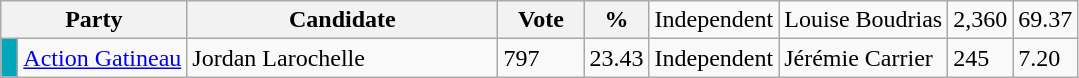<table class="wikitable">
<tr>
<th bgcolor="#DDDDFF" width="100px" colspan="2">Party</th>
<th bgcolor="#DDDDFF" width="200px">Candidate</th>
<th bgcolor="#DDDDFF" width="50px">Vote</th>
<th bgcolor="#DDDDFF" width="30px">%<br></th>
<td>Independent</td>
<td>Louise Boudrias</td>
<td>2,360</td>
<td>69.37</td>
</tr>
<tr>
<td bgcolor=#00a7ba> </td>
<td><a href='#'>Action Gatineau</a></td>
<td>Jordan Larochelle</td>
<td>797</td>
<td>23.43<br></td>
<td>Independent</td>
<td>Jérémie Carrier</td>
<td>245</td>
<td>7.20</td>
</tr>
</table>
